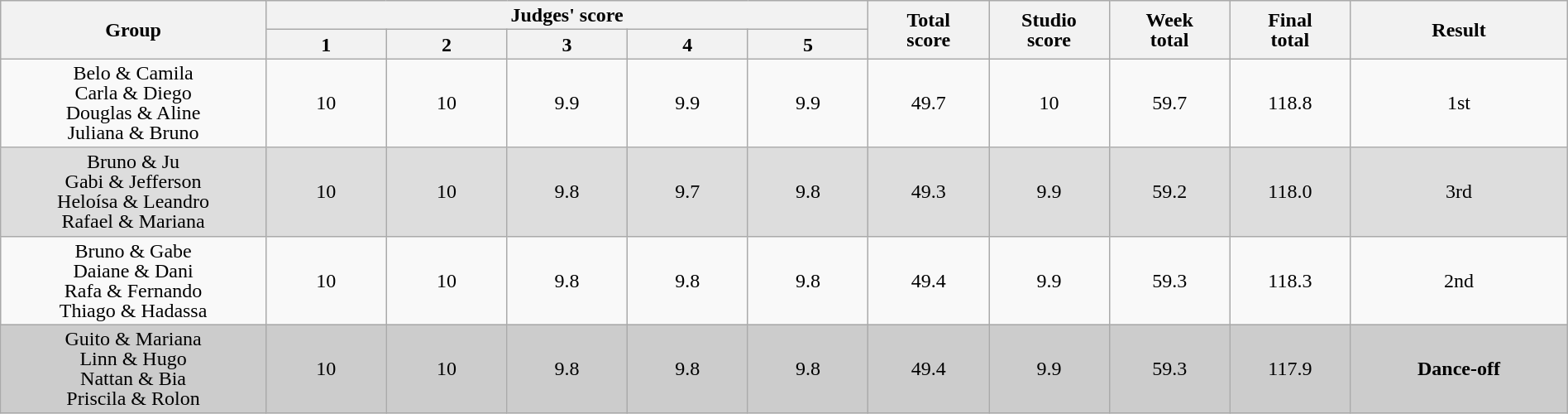<table class="wikitable" style="font-size:100%; line-height:16px; text-align:center" width="100%">
<tr>
<th rowspan=2 width="11.00%">Group</th>
<th colspan=5 width="25.00%">Judges' score</th>
<th rowspan=2 width="05.00%">Total<br>score</th>
<th rowspan=2 width="05.00%">Studio<br>score</th>
<th rowspan=2 width="05.00%">Week<br>total</th>
<th rowspan=2 width="05.00%">Final<br>total</th>
<th rowspan=2 width="09.00%">Result</th>
</tr>
<tr>
<th width="5%">1</th>
<th width="5%">2</th>
<th width="5%">3</th>
<th width="5%">4</th>
<th width="5%">5</th>
</tr>
<tr>
<td>Belo & Camila<br>Carla & Diego<br>Douglas & Aline<br>Juliana & Bruno</td>
<td>10</td>
<td>10</td>
<td>9.9</td>
<td>9.9</td>
<td>9.9</td>
<td>49.7</td>
<td>10</td>
<td>59.7</td>
<td>118.8</td>
<td>1st</td>
</tr>
<tr bgcolor="DDDDDD">
<td>Bruno & Ju<br>Gabi & Jefferson<br>Heloísa & Leandro<br>Rafael & Mariana</td>
<td>10</td>
<td>10</td>
<td>9.8</td>
<td>9.7</td>
<td>9.8</td>
<td>49.3</td>
<td>9.9</td>
<td>59.2</td>
<td>118.0</td>
<td>3rd</td>
</tr>
<tr>
<td>Bruno & Gabe<br>Daiane & Dani<br>Rafa & Fernando<br>Thiago & Hadassa</td>
<td>10</td>
<td>10</td>
<td>9.8</td>
<td>9.8</td>
<td>9.8</td>
<td>49.4</td>
<td>9.9</td>
<td>59.3</td>
<td>118.3</td>
<td>2nd</td>
</tr>
<tr bgcolor="CCCCCC">
<td>Guito & Mariana<br>Linn & Hugo<br>Nattan & Bia<br>Priscila & Rolon</td>
<td>10</td>
<td>10</td>
<td>9.8</td>
<td>9.8</td>
<td>9.8</td>
<td>49.4</td>
<td>9.9</td>
<td>59.3</td>
<td>117.9</td>
<td><strong>Dance-off</strong></td>
</tr>
</table>
